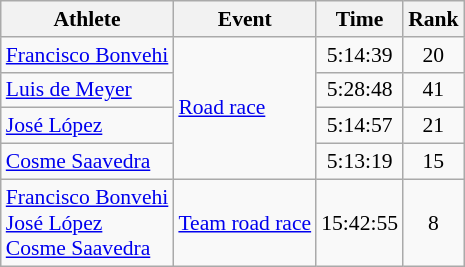<table class=wikitable style=font-size:90%;text-align:center>
<tr>
<th>Athlete</th>
<th>Event</th>
<th>Time</th>
<th>Rank</th>
</tr>
<tr>
<td align=left><a href='#'>Francisco Bonvehi</a></td>
<td align=left rowspan=4><a href='#'>Road race</a></td>
<td>5:14:39</td>
<td>20</td>
</tr>
<tr>
<td align=left><a href='#'>Luis de Meyer</a></td>
<td>5:28:48</td>
<td>41</td>
</tr>
<tr>
<td align=left><a href='#'>José López</a></td>
<td>5:14:57</td>
<td>21</td>
</tr>
<tr>
<td align=left><a href='#'>Cosme Saavedra</a></td>
<td>5:13:19</td>
<td>15</td>
</tr>
<tr>
<td align=left><a href='#'>Francisco Bonvehi</a><br><a href='#'>José López</a><br><a href='#'>Cosme Saavedra</a></td>
<td align=left rowspan=2><a href='#'>Team road race</a></td>
<td>15:42:55</td>
<td>8</td>
</tr>
</table>
